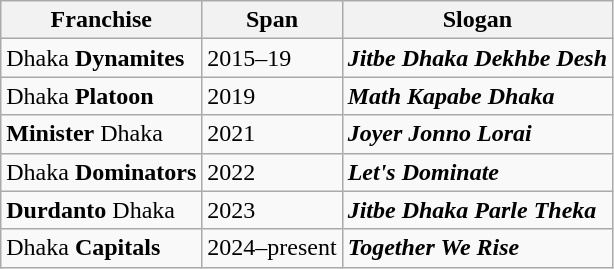<table class="wikitable">
<tr>
<th>Franchise</th>
<th>Span</th>
<th>Slogan</th>
</tr>
<tr>
<td>Dhaka <strong>Dynamites</strong></td>
<td>2015–19</td>
<td><strong><em>Jitbe Dhaka Dekhbe Desh</em></strong></td>
</tr>
<tr>
<td>Dhaka <strong>Platoon</strong></td>
<td>2019</td>
<td><strong><em>Math Kapabe Dhaka</em></strong></td>
</tr>
<tr>
<td><strong>Minister</strong> Dhaka</td>
<td>2021</td>
<td><strong><em>Joyer Jonno Lorai</em></strong></td>
</tr>
<tr>
<td>Dhaka <strong>Dominators</strong></td>
<td>2022</td>
<td><strong><em>Let's Dominate</em></strong></td>
</tr>
<tr>
<td><strong>Durdanto</strong> Dhaka</td>
<td>2023</td>
<td><strong><em>Jitbe Dhaka Parle Theka</em></strong></td>
</tr>
<tr>
<td>Dhaka <strong>Capitals</strong></td>
<td>2024–present</td>
<td><strong><em>Together We Rise</em></strong></td>
</tr>
</table>
